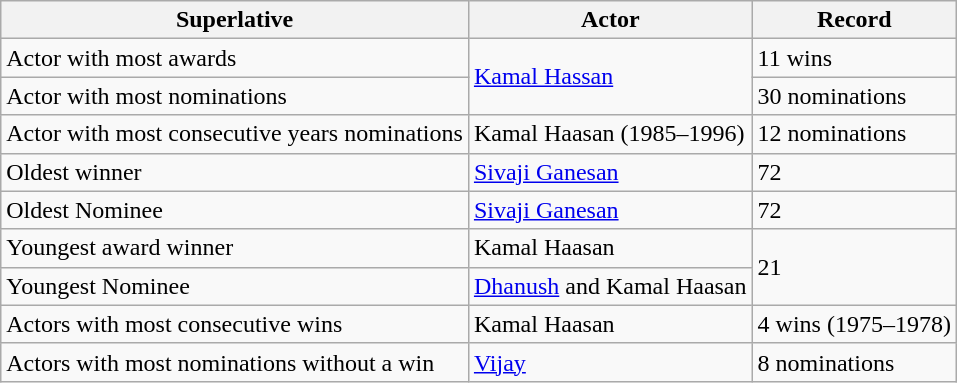<table class="wikitable">
<tr>
<th>Superlative</th>
<th>Actor</th>
<th>Record</th>
</tr>
<tr>
<td>Actor with most awards</td>
<td rowspan="2"><a href='#'>Kamal Hassan</a></td>
<td>11 wins</td>
</tr>
<tr>
<td>Actor with most nominations</td>
<td>30 nominations</td>
</tr>
<tr>
<td>Actor with most consecutive years nominations</td>
<td>Kamal Haasan (1985–1996)</td>
<td>12 nominations</td>
</tr>
<tr>
<td>Oldest winner</td>
<td><a href='#'>Sivaji Ganesan</a></td>
<td>72</td>
</tr>
<tr>
<td>Oldest Nominee</td>
<td><a href='#'>Sivaji Ganesan</a></td>
<td>72</td>
</tr>
<tr>
<td>Youngest award winner</td>
<td>Kamal Haasan</td>
<td rowspan="2">21</td>
</tr>
<tr>
<td>Youngest Nominee</td>
<td><a href='#'>Dhanush</a> and Kamal Haasan</td>
</tr>
<tr>
<td>Actors with most consecutive wins</td>
<td>Kamal Haasan</td>
<td>4 wins (1975–1978)</td>
</tr>
<tr>
<td>Actors with most nominations without a win</td>
<td><a href='#'>Vijay</a></td>
<td>8 nominations</td>
</tr>
</table>
